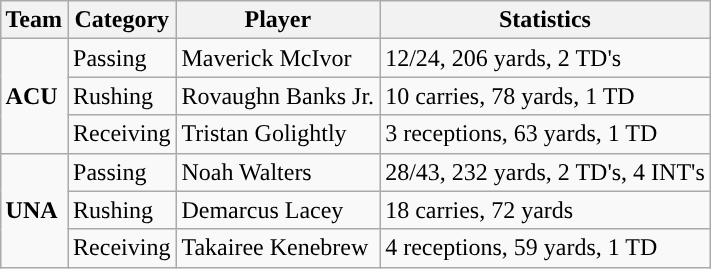<table class="wikitable" style="float: right;">
<tr>
<th>Team</th>
<th>Category</th>
<th>Player</th>
<th>Statistics</th>
</tr>
<tr>
<td rowspan=3><strong>ACU</strong></td>
<td>Passing</td>
<td>Maverick McIvor</td>
<td>12/24, 206 yards, 2 TD's</td>
</tr>
<tr>
<td>Rushing</td>
<td>Rovaughn Banks Jr.</td>
<td>10 carries, 78 yards, 1 TD</td>
</tr>
<tr>
<td>Receiving</td>
<td>Tristan Golightly</td>
<td>3 receptions, 63 yards, 1 TD</td>
</tr>
<tr>
<td rowspan=3><strong>UNA</strong></td>
<td>Passing</td>
<td>Noah Walters</td>
<td>28/43, 232 yards, 2 TD's, 4 INT's</td>
</tr>
<tr>
<td>Rushing</td>
<td>Demarcus Lacey</td>
<td>18 carries, 72 yards</td>
</tr>
<tr>
<td>Receiving</td>
<td>Takairee Kenebrew</td>
<td>4 receptions, 59 yards, 1 TD</td>
</tr>
</table>
